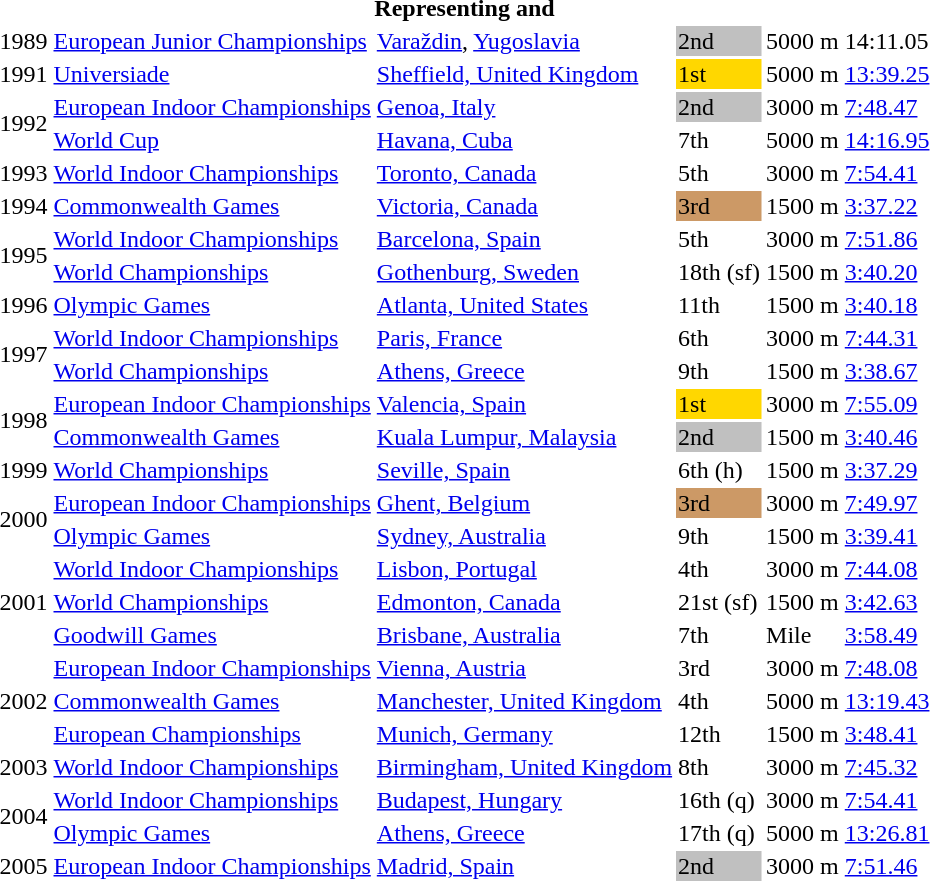<table>
<tr>
<th colspan="6">Representing  and </th>
</tr>
<tr>
<td>1989</td>
<td><a href='#'>European Junior Championships</a></td>
<td><a href='#'>Varaždin</a>, <a href='#'>Yugoslavia</a></td>
<td bgcolor=silver>2nd</td>
<td>5000 m</td>
<td>14:11.05</td>
</tr>
<tr>
<td>1991</td>
<td><a href='#'>Universiade</a></td>
<td><a href='#'>Sheffield, United Kingdom</a></td>
<td bgcolor=gold>1st</td>
<td>5000 m</td>
<td><a href='#'>13:39.25</a></td>
</tr>
<tr>
<td rowspan=2>1992</td>
<td><a href='#'>European Indoor Championships</a></td>
<td><a href='#'>Genoa, Italy</a></td>
<td bgcolor=silver>2nd</td>
<td>3000 m</td>
<td><a href='#'>7:48.47</a></td>
</tr>
<tr>
<td><a href='#'>World Cup</a></td>
<td><a href='#'>Havana, Cuba</a></td>
<td>7th</td>
<td>5000 m</td>
<td><a href='#'>14:16.95</a></td>
</tr>
<tr>
<td>1993</td>
<td><a href='#'>World Indoor Championships</a></td>
<td><a href='#'>Toronto, Canada</a></td>
<td>5th</td>
<td>3000 m</td>
<td><a href='#'>7:54.41</a></td>
</tr>
<tr>
<td>1994</td>
<td><a href='#'>Commonwealth Games</a></td>
<td><a href='#'>Victoria, Canada</a></td>
<td bgcolor=cc9966>3rd</td>
<td>1500 m</td>
<td><a href='#'>3:37.22</a></td>
</tr>
<tr>
<td rowspan=2>1995</td>
<td><a href='#'>World Indoor Championships</a></td>
<td><a href='#'>Barcelona, Spain</a></td>
<td>5th</td>
<td>3000 m</td>
<td><a href='#'>7:51.86</a></td>
</tr>
<tr>
<td><a href='#'>World Championships</a></td>
<td><a href='#'>Gothenburg, Sweden</a></td>
<td>18th (sf)</td>
<td>1500 m</td>
<td><a href='#'>3:40.20</a></td>
</tr>
<tr>
<td>1996</td>
<td><a href='#'>Olympic Games</a></td>
<td><a href='#'>Atlanta, United States</a></td>
<td>11th</td>
<td>1500 m</td>
<td><a href='#'>3:40.18</a></td>
</tr>
<tr>
<td rowspan=2>1997</td>
<td><a href='#'>World Indoor Championships</a></td>
<td><a href='#'>Paris, France</a></td>
<td>6th</td>
<td>3000 m</td>
<td><a href='#'>7:44.31</a></td>
</tr>
<tr>
<td><a href='#'>World Championships</a></td>
<td><a href='#'>Athens, Greece</a></td>
<td>9th</td>
<td>1500 m</td>
<td><a href='#'>3:38.67</a></td>
</tr>
<tr>
<td rowspan=2>1998</td>
<td><a href='#'>European Indoor Championships</a></td>
<td><a href='#'>Valencia, Spain</a></td>
<td bgcolor=gold>1st</td>
<td>3000 m</td>
<td><a href='#'>7:55.09</a></td>
</tr>
<tr>
<td><a href='#'>Commonwealth Games</a></td>
<td><a href='#'>Kuala Lumpur, Malaysia</a></td>
<td bgcolor=silver>2nd</td>
<td>1500 m</td>
<td><a href='#'>3:40.46</a></td>
</tr>
<tr>
<td>1999</td>
<td><a href='#'>World Championships</a></td>
<td><a href='#'>Seville, Spain</a></td>
<td>6th (h)</td>
<td>1500 m</td>
<td><a href='#'>3:37.29</a></td>
</tr>
<tr>
<td rowspan=2>2000</td>
<td><a href='#'>European Indoor Championships</a></td>
<td><a href='#'>Ghent, Belgium</a></td>
<td bgcolor=cc9966>3rd</td>
<td>3000 m</td>
<td><a href='#'>7:49.97</a></td>
</tr>
<tr>
<td><a href='#'>Olympic Games</a></td>
<td><a href='#'>Sydney, Australia</a></td>
<td>9th</td>
<td>1500 m</td>
<td><a href='#'>3:39.41</a></td>
</tr>
<tr>
<td rowspan=3>2001</td>
<td><a href='#'>World Indoor Championships</a></td>
<td><a href='#'>Lisbon, Portugal</a></td>
<td>4th</td>
<td>3000 m</td>
<td><a href='#'>7:44.08</a></td>
</tr>
<tr>
<td><a href='#'>World Championships</a></td>
<td><a href='#'>Edmonton, Canada</a></td>
<td>21st (sf)</td>
<td>1500 m</td>
<td><a href='#'>3:42.63</a></td>
</tr>
<tr>
<td><a href='#'>Goodwill Games</a></td>
<td><a href='#'>Brisbane, Australia</a></td>
<td>7th</td>
<td>Mile</td>
<td><a href='#'>3:58.49</a></td>
</tr>
<tr>
<td rowspan=3>2002</td>
<td><a href='#'>European Indoor Championships</a></td>
<td><a href='#'>Vienna, Austria</a></td>
<td>3rd</td>
<td>3000 m</td>
<td><a href='#'>7:48.08</a></td>
</tr>
<tr>
<td><a href='#'>Commonwealth Games</a></td>
<td><a href='#'>Manchester, United Kingdom</a></td>
<td>4th</td>
<td>5000 m</td>
<td><a href='#'>13:19.43</a></td>
</tr>
<tr>
<td><a href='#'>European Championships</a></td>
<td><a href='#'>Munich, Germany</a></td>
<td>12th</td>
<td>1500 m</td>
<td><a href='#'>3:48.41</a></td>
</tr>
<tr>
<td>2003</td>
<td><a href='#'>World Indoor Championships</a></td>
<td><a href='#'>Birmingham, United Kingdom</a></td>
<td>8th</td>
<td>3000 m</td>
<td><a href='#'>7:45.32</a></td>
</tr>
<tr>
<td rowspan=2>2004</td>
<td><a href='#'>World Indoor Championships</a></td>
<td><a href='#'>Budapest, Hungary</a></td>
<td>16th (q)</td>
<td>3000 m</td>
<td><a href='#'>7:54.41</a></td>
</tr>
<tr>
<td><a href='#'>Olympic Games</a></td>
<td><a href='#'>Athens, Greece</a></td>
<td>17th (q)</td>
<td>5000 m</td>
<td><a href='#'>13:26.81</a></td>
</tr>
<tr>
<td>2005</td>
<td><a href='#'>European Indoor Championships</a></td>
<td><a href='#'>Madrid, Spain</a></td>
<td bgcolor=silver>2nd</td>
<td>3000 m</td>
<td><a href='#'>7:51.46</a></td>
</tr>
</table>
